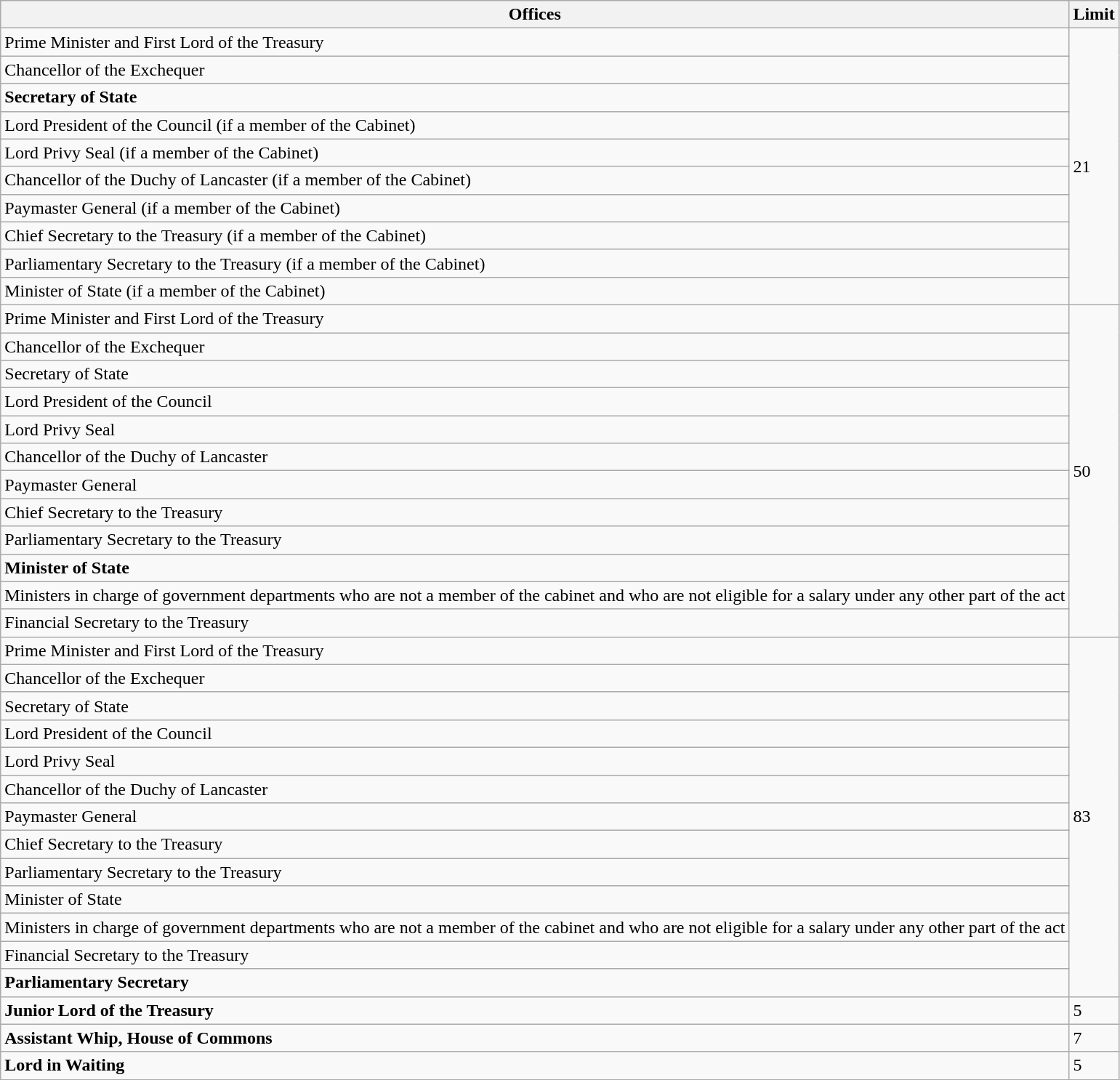<table class="wikitable">
<tr>
<th>Offices</th>
<th>Limit</th>
</tr>
<tr>
<td>Prime Minister and First Lord of the Treasury</td>
<td rowspan="10">21</td>
</tr>
<tr>
<td>Chancellor of the Exchequer</td>
</tr>
<tr>
<td><strong>Secretary of State</strong></td>
</tr>
<tr>
<td>Lord President of the Council (if a member of the Cabinet)</td>
</tr>
<tr>
<td>Lord Privy Seal (if a member of the Cabinet)</td>
</tr>
<tr>
<td>Chancellor of the Duchy of Lancaster (if a member of the Cabinet)</td>
</tr>
<tr>
<td>Paymaster General (if a member of the Cabinet)</td>
</tr>
<tr>
<td>Chief Secretary to the Treasury (if a member of the Cabinet)</td>
</tr>
<tr>
<td>Parliamentary Secretary to the Treasury (if a member of the Cabinet)</td>
</tr>
<tr>
<td>Minister of State (if a member of the Cabinet)</td>
</tr>
<tr>
<td>Prime Minister and First Lord of the Treasury</td>
<td rowspan="12">50</td>
</tr>
<tr>
<td>Chancellor of the Exchequer</td>
</tr>
<tr>
<td>Secretary of State</td>
</tr>
<tr>
<td>Lord President of the Council</td>
</tr>
<tr>
<td>Lord Privy Seal</td>
</tr>
<tr>
<td>Chancellor of the Duchy of Lancaster</td>
</tr>
<tr>
<td>Paymaster General</td>
</tr>
<tr>
<td>Chief Secretary to the Treasury</td>
</tr>
<tr>
<td>Parliamentary Secretary to the Treasury</td>
</tr>
<tr>
<td><strong>Minister of State</strong></td>
</tr>
<tr>
<td>Ministers in charge of government departments who are not a member of the cabinet and who are not eligible for a salary under any other part of the act</td>
</tr>
<tr>
<td>Financial Secretary to the Treasury</td>
</tr>
<tr>
<td>Prime Minister and First Lord of the Treasury</td>
<td rowspan="13">83</td>
</tr>
<tr>
<td>Chancellor of the Exchequer</td>
</tr>
<tr>
<td>Secretary of State</td>
</tr>
<tr>
<td>Lord President of the Council</td>
</tr>
<tr>
<td>Lord Privy Seal</td>
</tr>
<tr>
<td>Chancellor of the Duchy of Lancaster</td>
</tr>
<tr>
<td>Paymaster General</td>
</tr>
<tr>
<td>Chief Secretary to the Treasury</td>
</tr>
<tr>
<td>Parliamentary Secretary to the Treasury</td>
</tr>
<tr>
<td>Minister of State</td>
</tr>
<tr>
<td>Ministers in charge of government departments who are not a member of the cabinet and who are not eligible for a salary under any other part of the act</td>
</tr>
<tr>
<td>Financial Secretary to the Treasury</td>
</tr>
<tr>
<td><strong>Parliamentary Secretary</strong></td>
</tr>
<tr>
<td><strong>Junior Lord of the Treasury</strong></td>
<td>5</td>
</tr>
<tr>
<td><strong>Assistant Whip, House of Commons</strong></td>
<td>7</td>
</tr>
<tr>
<td><strong>Lord in Waiting</strong></td>
<td>5</td>
</tr>
</table>
